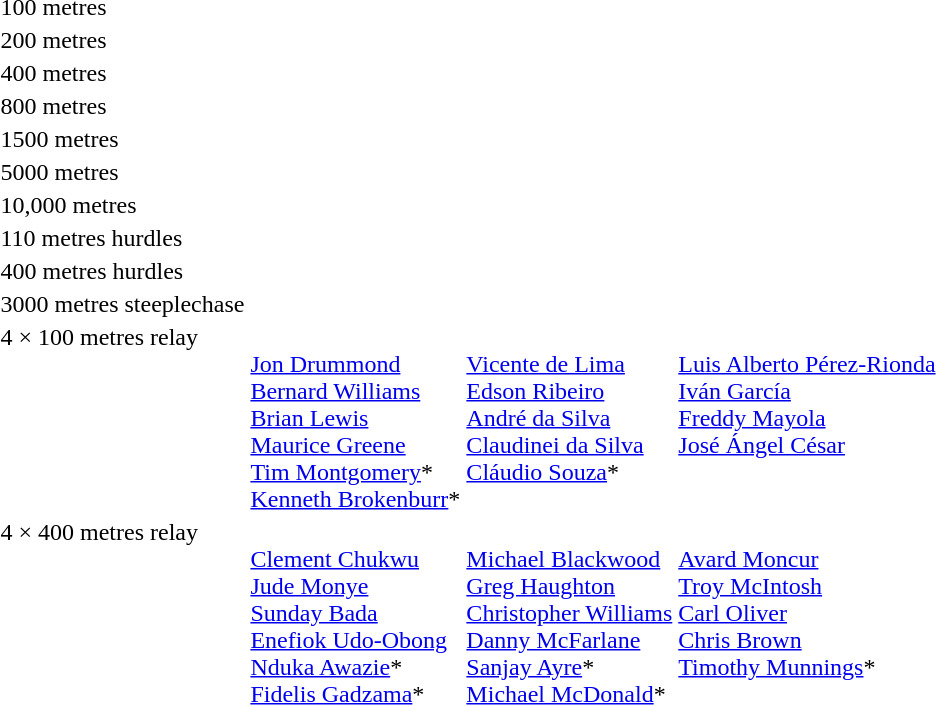<table>
<tr>
<td>100 metres<br></td>
<td></td>
<td></td>
<td></td>
</tr>
<tr>
<td>200 metres<br></td>
<td></td>
<td></td>
<td></td>
</tr>
<tr>
<td>400 metres<br></td>
<td></td>
<td></td>
<td></td>
</tr>
<tr>
<td>800 metres<br></td>
<td></td>
<td></td>
<td></td>
</tr>
<tr>
<td>1500 metres<br></td>
<td></td>
<td></td>
<td></td>
</tr>
<tr>
<td>5000 metres<br></td>
<td></td>
<td></td>
<td></td>
</tr>
<tr>
<td>10,000 metres<br></td>
<td></td>
<td></td>
<td></td>
</tr>
<tr>
<td>110 metres hurdles<br></td>
<td></td>
<td></td>
<td></td>
</tr>
<tr>
<td>400 metres hurdles<br></td>
<td></td>
<td></td>
<td></td>
</tr>
<tr>
<td>3000 metres steeplechase<br></td>
<td></td>
<td></td>
<td></td>
</tr>
<tr valign="top">
<td>4 × 100 metres relay<br></td>
<td><br><a href='#'>Jon Drummond</a><br><a href='#'>Bernard Williams</a><br><a href='#'>Brian Lewis</a><br><a href='#'>Maurice Greene</a><br><a href='#'>Tim Montgomery</a>*<br><a href='#'>Kenneth Brokenburr</a>*</td>
<td><br><a href='#'>Vicente de Lima</a><br><a href='#'>Edson Ribeiro</a><br><a href='#'>André da Silva</a><br><a href='#'>Claudinei da Silva</a><br><a href='#'>Cláudio Souza</a>*</td>
<td><br><a href='#'>Luis Alberto Pérez-Rionda</a><br><a href='#'>Iván García</a><br><a href='#'>Freddy Mayola</a><br><a href='#'>José Ángel César</a></td>
</tr>
<tr valign="top">
<td>4 × 400 metres relay<br></td>
<td><br><a href='#'>Clement Chukwu</a><br><a href='#'>Jude Monye</a><br><a href='#'>Sunday Bada</a><br><a href='#'>Enefiok Udo-Obong</a><br><a href='#'>Nduka Awazie</a>*<br><a href='#'>Fidelis Gadzama</a>*</td>
<td><br><a href='#'>Michael Blackwood</a><br><a href='#'>Greg Haughton</a><br><a href='#'>Christopher Williams</a><br><a href='#'>Danny McFarlane</a><br><a href='#'>Sanjay Ayre</a>*<br><a href='#'>Michael McDonald</a>*</td>
<td><br><a href='#'>Avard Moncur</a><br><a href='#'>Troy McIntosh</a><br><a href='#'>Carl Oliver</a><br><a href='#'>Chris Brown</a><br><a href='#'>Timothy Munnings</a>*</td>
</tr>
</table>
